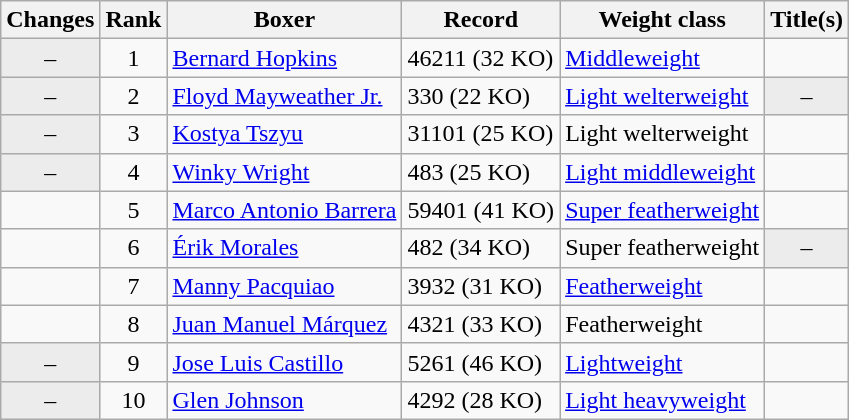<table class="wikitable ">
<tr>
<th>Changes</th>
<th>Rank</th>
<th>Boxer</th>
<th>Record</th>
<th>Weight class</th>
<th>Title(s)</th>
</tr>
<tr>
<td align=center bgcolor=#ECECEC>–</td>
<td align=center>1</td>
<td><a href='#'>Bernard Hopkins</a></td>
<td>46211 (32 KO)</td>
<td><a href='#'>Middleweight</a></td>
<td></td>
</tr>
<tr>
<td align=center bgcolor=#ECECEC>–</td>
<td align=center>2</td>
<td><a href='#'>Floyd Mayweather Jr.</a></td>
<td>330 (22 KO)</td>
<td><a href='#'>Light welterweight</a></td>
<td align=center bgcolor=#ECECEC data-sort-value="Z">–</td>
</tr>
<tr>
<td align=center bgcolor=#ECECEC>–</td>
<td align=center>3</td>
<td><a href='#'>Kostya Tszyu</a></td>
<td>31101 (25 KO)</td>
<td>Light welterweight</td>
<td></td>
</tr>
<tr>
<td align=center bgcolor=#ECECEC>–</td>
<td align=center>4</td>
<td><a href='#'>Winky Wright</a></td>
<td>483 (25 KO)</td>
<td><a href='#'>Light middleweight</a></td>
<td></td>
</tr>
<tr>
<td align=center></td>
<td align=center>5</td>
<td><a href='#'>Marco Antonio Barrera</a></td>
<td>59401 (41 KO)</td>
<td><a href='#'>Super featherweight</a></td>
<td></td>
</tr>
<tr>
<td align=center></td>
<td align=center>6</td>
<td><a href='#'>Érik Morales</a></td>
<td>482 (34 KO)</td>
<td>Super featherweight</td>
<td align=center bgcolor=#ECECEC data-sort-value="Z">–</td>
</tr>
<tr>
<td align=center></td>
<td align=center>7</td>
<td><a href='#'>Manny Pacquiao</a></td>
<td>3932 (31 KO)</td>
<td><a href='#'>Featherweight</a></td>
<td></td>
</tr>
<tr>
<td align=center></td>
<td align=center>8</td>
<td><a href='#'>Juan Manuel Márquez</a></td>
<td>4321 (33 KO)</td>
<td>Featherweight</td>
<td></td>
</tr>
<tr>
<td align=center bgcolor=#ECECEC>–</td>
<td align=center>9</td>
<td><a href='#'>Jose Luis Castillo</a></td>
<td>5261 (46 KO)</td>
<td><a href='#'>Lightweight</a></td>
<td></td>
</tr>
<tr>
<td align=center bgcolor=#ECECEC>–</td>
<td align=center>10</td>
<td><a href='#'>Glen Johnson</a></td>
<td>4292 (28 KO)</td>
<td><a href='#'>Light heavyweight</a></td>
<td></td>
</tr>
</table>
